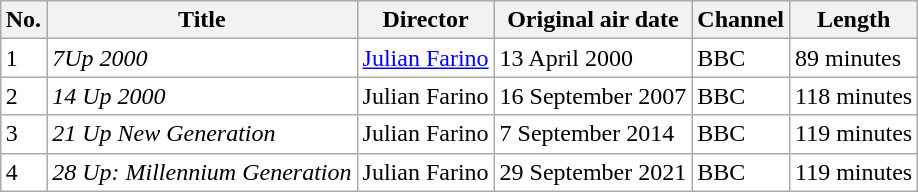<table class="wikitable" style="margin:auto; background:#fff;">
<tr>
<th>No.</th>
<th>Title</th>
<th>Director</th>
<th>Original air date</th>
<th>Channel</th>
<th>Length</th>
</tr>
<tr>
<td>1</td>
<td><em>7Up 2000</em></td>
<td><a href='#'>Julian Farino</a></td>
<td>13 April 2000</td>
<td>BBC</td>
<td>89 minutes</td>
</tr>
<tr>
<td>2</td>
<td><em>14 Up 2000</em></td>
<td>Julian Farino</td>
<td>16 September 2007</td>
<td>BBC</td>
<td>118 minutes</td>
</tr>
<tr>
<td>3</td>
<td><em>21 Up New Generation</em></td>
<td>Julian Farino</td>
<td>7 September 2014</td>
<td>BBC</td>
<td>119 minutes</td>
</tr>
<tr>
<td>4</td>
<td><em>28 Up: Millennium Generation</em></td>
<td>Julian Farino</td>
<td>29 September 2021</td>
<td>BBC</td>
<td>119 minutes</td>
</tr>
</table>
